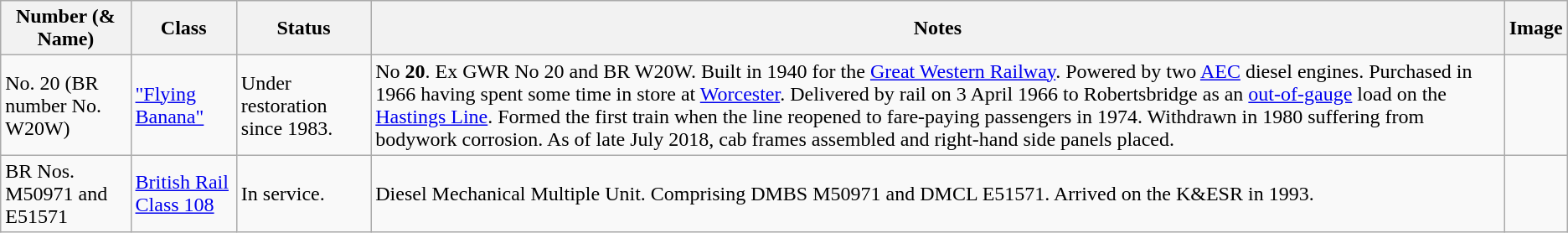<table class="wikitable">
<tr>
<th>Number (& Name)</th>
<th>Class</th>
<th>Status</th>
<th>Notes</th>
<th>Image</th>
</tr>
<tr>
<td>No. 20 (BR number No. W20W)</td>
<td><a href='#'>"Flying Banana"</a></td>
<td>Under restoration since 1983.</td>
<td>No <strong>20</strong>. Ex GWR No 20 and BR W20W. Built in 1940 for the <a href='#'>Great Western Railway</a>. Powered by two <a href='#'>AEC</a> diesel engines. Purchased in 1966 having spent some time in store at <a href='#'>Worcester</a>. Delivered by rail on 3 April 1966 to Robertsbridge as an <a href='#'>out-of-gauge</a> load on the <a href='#'>Hastings Line</a>. Formed the first train when the line reopened to fare-paying passengers in 1974. Withdrawn in 1980 suffering from bodywork corrosion. As of late July 2018, cab frames assembled and right-hand side panels placed.</td>
<td><br></td>
</tr>
<tr>
<td>BR Nos. M50971 and E51571</td>
<td><a href='#'>British Rail Class 108</a></td>
<td>In service.</td>
<td>Diesel Mechanical Multiple Unit. Comprising DMBS M50971 and DMCL E51571. Arrived on the K&ESR in 1993.</td>
<td></td>
</tr>
</table>
